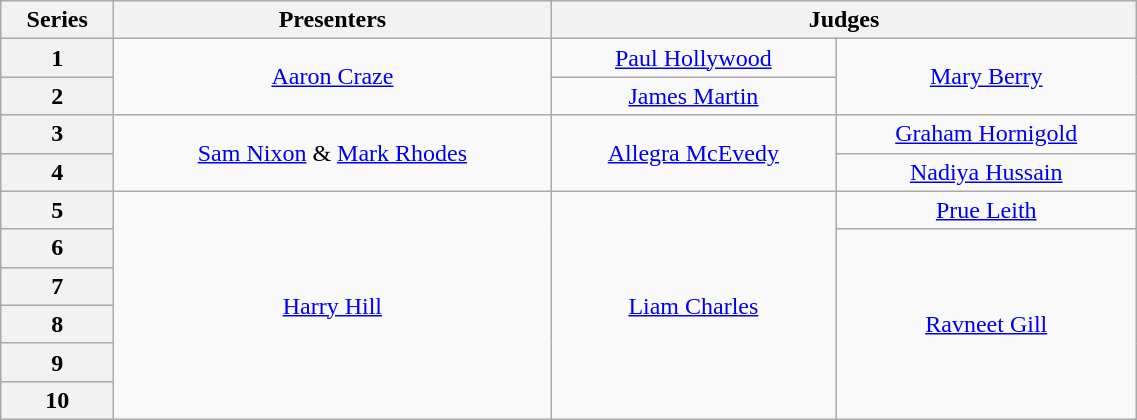<table class="wikitable" style="text-align:center; width: 60%;">
<tr>
<th scope="col">Series</th>
<th scope="col">Presenters</th>
<th scope="colgroup" colspan="2">Judges</th>
</tr>
<tr>
<th scope="row">1</th>
<td rowspan="2"><a href='#'>Aaron Craze</a></td>
<td><a href='#'>Paul Hollywood</a></td>
<td rowspan="2"><a href='#'>Mary Berry</a></td>
</tr>
<tr>
<th scope="row">2</th>
<td><a href='#'>James Martin</a></td>
</tr>
<tr>
<th scope="row">3</th>
<td rowspan="2"><a href='#'>Sam Nixon</a> & <a href='#'>Mark Rhodes</a></td>
<td rowspan="2"><a href='#'>Allegra McEvedy</a></td>
<td><a href='#'>Graham Hornigold</a></td>
</tr>
<tr>
<th scope="row">4</th>
<td><a href='#'>Nadiya Hussain</a></td>
</tr>
<tr>
<th scope="row">5</th>
<td rowspan="6"><a href='#'>Harry Hill</a></td>
<td rowspan="6"><a href='#'>Liam Charles</a></td>
<td><a href='#'>Prue Leith</a></td>
</tr>
<tr>
<th scope="row">6</th>
<td rowspan="5"><a href='#'>Ravneet Gill</a></td>
</tr>
<tr>
<th scope="row">7</th>
</tr>
<tr>
<th scope="row">8</th>
</tr>
<tr>
<th scope="row">9</th>
</tr>
<tr>
<th scope="row">10</th>
</tr>
</table>
